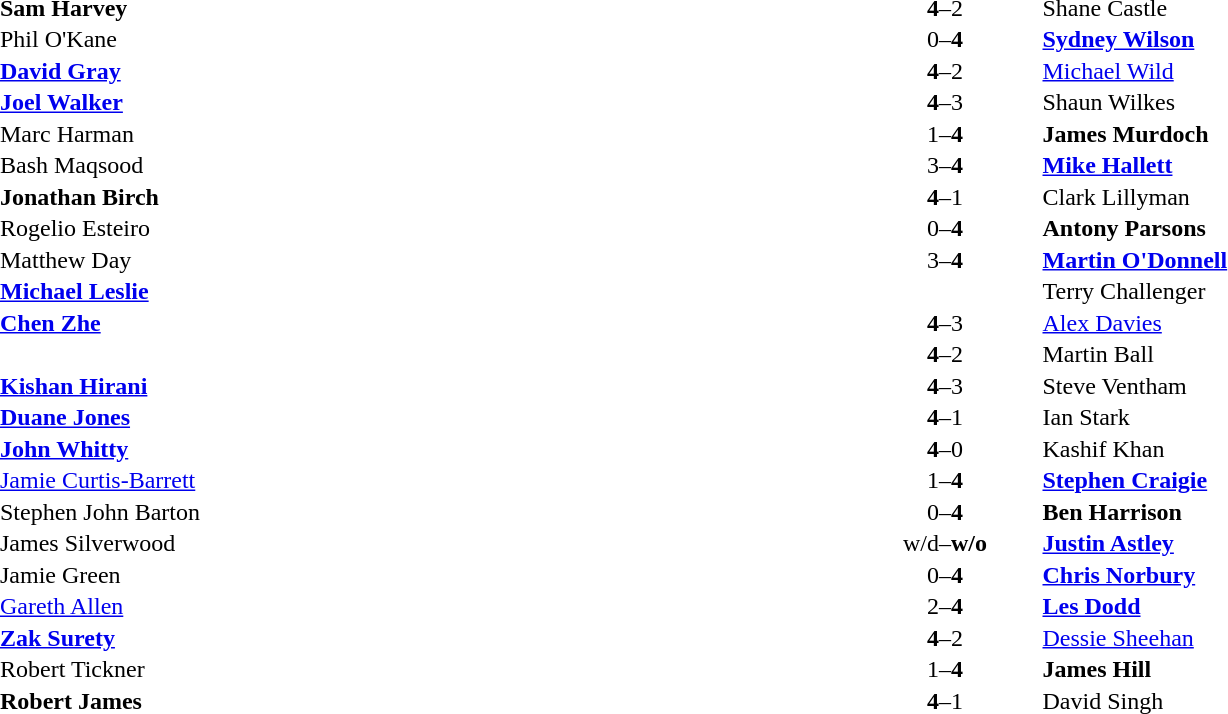<table width="100%" cellspacing="1">
<tr>
<th width=45%></th>
<th width=10%></th>
<th width=45%></th>
</tr>
<tr>
<td> <strong>Sam Harvey</strong></td>
<td align="center"><strong>4</strong>–2</td>
<td> Shane Castle</td>
</tr>
<tr>
<td> Phil O'Kane</td>
<td align="center">0–<strong>4</strong></td>
<td> <strong><a href='#'>Sydney Wilson</a></strong></td>
</tr>
<tr>
<td> <strong><a href='#'>David Gray</a></strong></td>
<td align="center"><strong>4</strong>–2</td>
<td> <a href='#'>Michael Wild</a></td>
</tr>
<tr>
<td> <strong><a href='#'>Joel Walker</a></strong></td>
<td align="center"><strong>4</strong>–3</td>
<td> Shaun Wilkes</td>
</tr>
<tr>
<td> Marc Harman</td>
<td align="center">1–<strong>4</strong></td>
<td> <strong>James Murdoch</strong></td>
</tr>
<tr>
<td> Bash Maqsood</td>
<td align="center">3–<strong>4</strong></td>
<td> <strong><a href='#'>Mike Hallett</a></strong></td>
</tr>
<tr>
<td> <strong>Jonathan Birch</strong></td>
<td align="center"><strong>4</strong>–1</td>
<td> Clark Lillyman</td>
</tr>
<tr>
<td> Rogelio Esteiro</td>
<td align="center">0–<strong>4</strong></td>
<td> <strong>Antony Parsons</strong></td>
</tr>
<tr>
<td> Matthew Day</td>
<td align="center">3–<strong>4</strong></td>
<td> <strong><a href='#'>Martin O'Donnell</a></strong></td>
</tr>
<tr>
<td> <strong><a href='#'>Michael Leslie</a></strong></td>
<td align="center"></td>
<td> Terry Challenger</td>
</tr>
<tr>
<td> <strong><a href='#'>Chen Zhe</a></strong></td>
<td align="center"><strong>4</strong>–3</td>
<td> <a href='#'>Alex Davies</a></td>
</tr>
<tr>
<td></td>
<td align="center"><strong>4</strong>–2</td>
<td> Martin Ball</td>
</tr>
<tr>
<td> <strong><a href='#'>Kishan Hirani</a></strong></td>
<td align="center"><strong>4</strong>–3</td>
<td> Steve Ventham</td>
</tr>
<tr>
<td> <strong><a href='#'>Duane Jones</a></strong></td>
<td align="center"><strong>4</strong>–1</td>
<td> Ian Stark</td>
</tr>
<tr>
<td> <strong><a href='#'>John Whitty</a></strong></td>
<td align="center"><strong>4</strong>–0</td>
<td> Kashif Khan</td>
</tr>
<tr>
<td> <a href='#'>Jamie Curtis-Barrett</a></td>
<td align="center">1–<strong>4</strong></td>
<td> <strong><a href='#'>Stephen Craigie</a></strong></td>
</tr>
<tr>
<td> Stephen John Barton</td>
<td align="center">0–<strong>4</strong></td>
<td> <strong>Ben Harrison</strong></td>
</tr>
<tr>
<td> James Silverwood</td>
<td align="center">w/d–<strong>w/o</strong></td>
<td> <strong><a href='#'>Justin Astley</a></strong></td>
</tr>
<tr>
<td> Jamie Green</td>
<td align="center">0–<strong>4</strong></td>
<td> <strong><a href='#'>Chris Norbury</a></strong></td>
</tr>
<tr>
<td> <a href='#'>Gareth Allen</a></td>
<td align="center">2–<strong>4</strong></td>
<td> <strong><a href='#'>Les Dodd</a></strong></td>
</tr>
<tr>
<td> <strong><a href='#'>Zak Surety</a></strong></td>
<td align="center"><strong>4</strong>–2</td>
<td> <a href='#'>Dessie Sheehan</a></td>
</tr>
<tr>
<td> Robert Tickner</td>
<td align="center">1–<strong>4</strong></td>
<td> <strong>James Hill</strong></td>
</tr>
<tr>
<td> <strong>Robert James</strong></td>
<td align="center"><strong>4</strong>–1</td>
<td> David Singh</td>
</tr>
</table>
